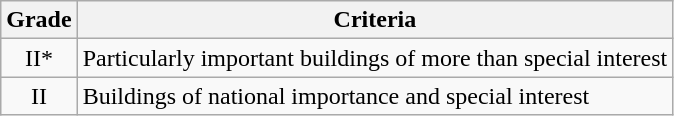<table class="wikitable">
<tr>
<th>Grade</th>
<th>Criteria</th>
</tr>
<tr>
<td align="center" >II*</td>
<td>Particularly important buildings of more than special interest</td>
</tr>
<tr>
<td align="center" >II</td>
<td>Buildings of national importance and special interest</td>
</tr>
</table>
